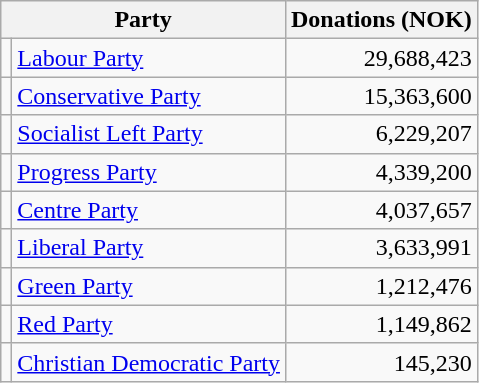<table class="wikitable">
<tr>
<th colspan="2">Party</th>
<th style="vertical-align:top;">Donations (NOK)</th>
</tr>
<tr>
<td></td>
<td><a href='#'>Labour Party</a></td>
<td style="text-align:right;" >29,688,423</td>
</tr>
<tr>
<td></td>
<td><a href='#'>Conservative Party</a></td>
<td style="text-align:right;">15,363,600</td>
</tr>
<tr>
<td></td>
<td><a href='#'>Socialist Left Party</a></td>
<td style="text-align:right;">6,229,207</td>
</tr>
<tr>
<td></td>
<td><a href='#'>Progress Party</a></td>
<td style="text-align:right;">4,339,200</td>
</tr>
<tr>
<td></td>
<td><a href='#'>Centre Party</a></td>
<td style="text-align:right;">4,037,657</td>
</tr>
<tr>
<td></td>
<td><a href='#'>Liberal Party</a></td>
<td style="text-align:right;">3,633,991</td>
</tr>
<tr>
<td></td>
<td><a href='#'>Green Party</a></td>
<td style="text-align:right;">1,212,476</td>
</tr>
<tr>
<td></td>
<td><a href='#'>Red Party</a></td>
<td style="text-align:right;">1,149,862</td>
</tr>
<tr>
<td></td>
<td><a href='#'>Christian Democratic Party</a></td>
<td style="text-align:right;">145,230</td>
</tr>
</table>
